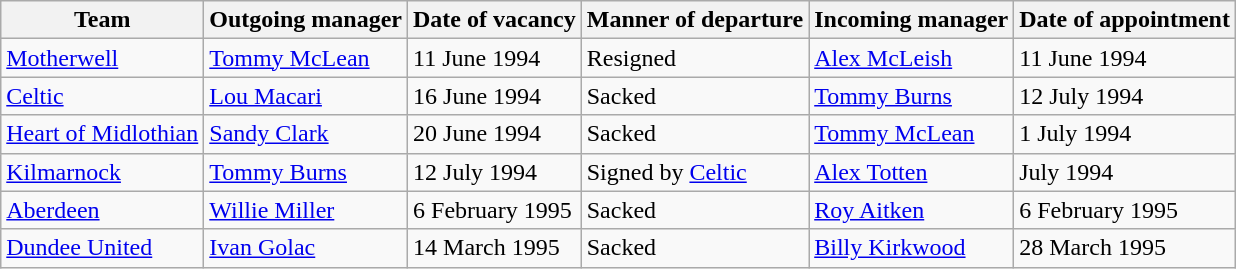<table class="wikitable sortable">
<tr>
<th>Team</th>
<th>Outgoing manager</th>
<th>Date of vacancy</th>
<th>Manner of departure</th>
<th>Incoming manager</th>
<th>Date of appointment</th>
</tr>
<tr>
<td><a href='#'>Motherwell</a></td>
<td> <a href='#'>Tommy McLean</a></td>
<td>11 June 1994</td>
<td>Resigned</td>
<td> <a href='#'>Alex McLeish</a></td>
<td>11 June 1994</td>
</tr>
<tr>
<td><a href='#'>Celtic</a></td>
<td> <a href='#'>Lou Macari</a></td>
<td>16 June 1994</td>
<td>Sacked</td>
<td> <a href='#'>Tommy Burns</a></td>
<td>12 July 1994</td>
</tr>
<tr>
<td><a href='#'>Heart of Midlothian</a></td>
<td> <a href='#'>Sandy Clark</a></td>
<td>20 June 1994</td>
<td>Sacked</td>
<td> <a href='#'>Tommy McLean</a></td>
<td>1 July 1994</td>
</tr>
<tr>
<td><a href='#'>Kilmarnock</a></td>
<td> <a href='#'>Tommy Burns</a></td>
<td>12 July 1994</td>
<td>Signed by <a href='#'>Celtic</a></td>
<td> <a href='#'>Alex Totten</a></td>
<td>July 1994</td>
</tr>
<tr>
<td><a href='#'>Aberdeen</a></td>
<td> <a href='#'>Willie Miller</a></td>
<td>6 February 1995</td>
<td>Sacked</td>
<td> <a href='#'>Roy Aitken</a></td>
<td>6 February 1995</td>
</tr>
<tr>
<td><a href='#'>Dundee United</a></td>
<td> <a href='#'>Ivan Golac</a></td>
<td>14 March 1995</td>
<td>Sacked</td>
<td> <a href='#'>Billy Kirkwood</a></td>
<td>28 March 1995</td>
</tr>
</table>
